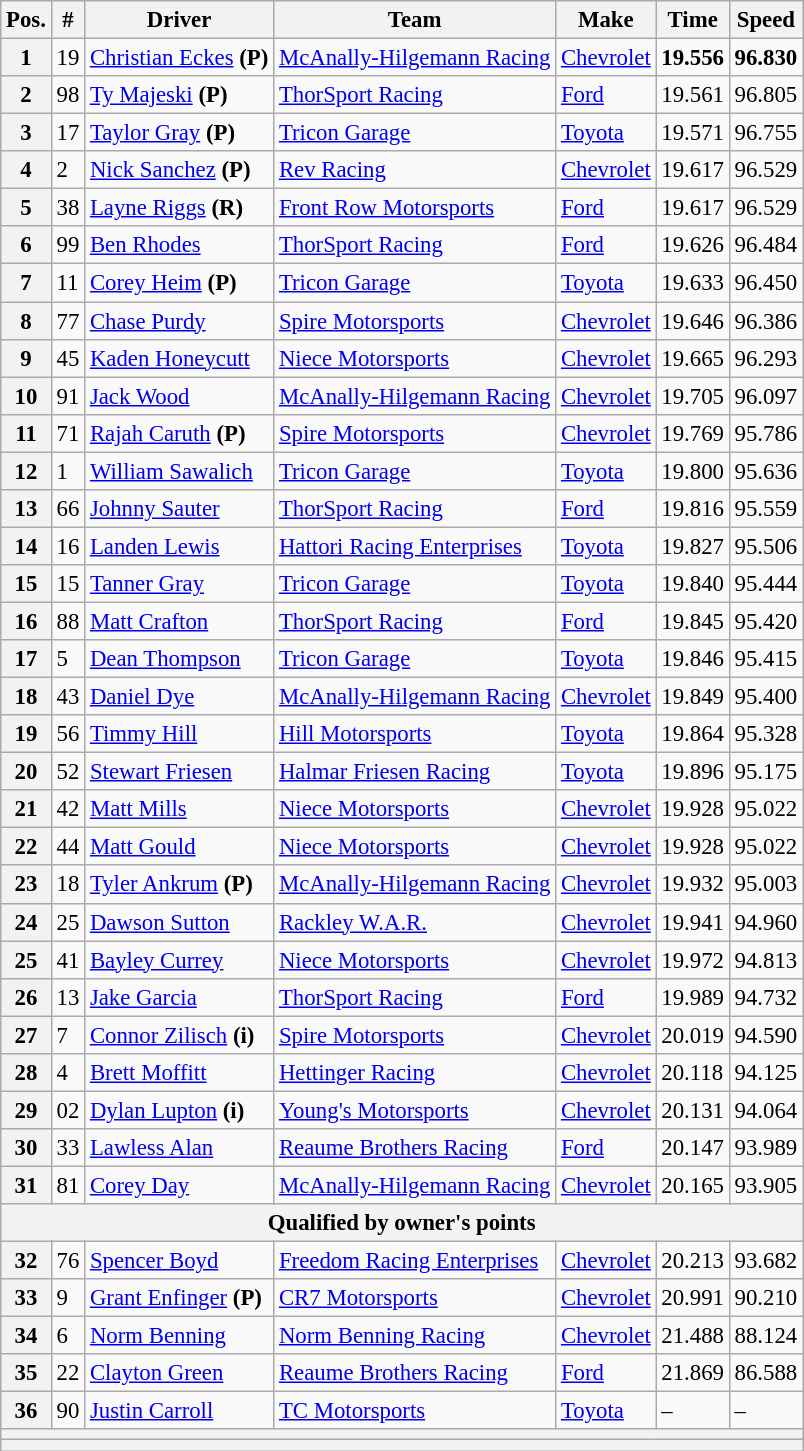<table class="wikitable" style="font-size:95%">
<tr>
<th>Pos.</th>
<th>#</th>
<th>Driver</th>
<th>Team</th>
<th>Make</th>
<th>Time</th>
<th>Speed</th>
</tr>
<tr>
<th>1</th>
<td>19</td>
<td><a href='#'>Christian Eckes</a> <strong>(P)</strong></td>
<td><a href='#'>McAnally-Hilgemann Racing</a></td>
<td><a href='#'>Chevrolet</a></td>
<td><strong>19.556</strong></td>
<td><strong>96.830</strong></td>
</tr>
<tr>
<th>2</th>
<td>98</td>
<td><a href='#'>Ty Majeski</a> <strong>(P)</strong></td>
<td><a href='#'>ThorSport Racing</a></td>
<td><a href='#'>Ford</a></td>
<td>19.561</td>
<td>96.805</td>
</tr>
<tr>
<th>3</th>
<td>17</td>
<td><a href='#'>Taylor Gray</a> <strong>(P)</strong></td>
<td><a href='#'>Tricon Garage</a></td>
<td><a href='#'>Toyota</a></td>
<td>19.571</td>
<td>96.755</td>
</tr>
<tr>
<th>4</th>
<td>2</td>
<td><a href='#'>Nick Sanchez</a> <strong>(P)</strong></td>
<td><a href='#'>Rev Racing</a></td>
<td><a href='#'>Chevrolet</a></td>
<td>19.617</td>
<td>96.529</td>
</tr>
<tr>
<th>5</th>
<td>38</td>
<td><a href='#'>Layne Riggs</a> <strong>(R)</strong></td>
<td><a href='#'>Front Row Motorsports</a></td>
<td><a href='#'>Ford</a></td>
<td>19.617</td>
<td>96.529</td>
</tr>
<tr>
<th>6</th>
<td>99</td>
<td><a href='#'>Ben Rhodes</a></td>
<td><a href='#'>ThorSport Racing</a></td>
<td><a href='#'>Ford</a></td>
<td>19.626</td>
<td>96.484</td>
</tr>
<tr>
<th>7</th>
<td>11</td>
<td><a href='#'>Corey Heim</a> <strong>(P)</strong></td>
<td><a href='#'>Tricon Garage</a></td>
<td><a href='#'>Toyota</a></td>
<td>19.633</td>
<td>96.450</td>
</tr>
<tr>
<th>8</th>
<td>77</td>
<td><a href='#'>Chase Purdy</a></td>
<td><a href='#'>Spire Motorsports</a></td>
<td><a href='#'>Chevrolet</a></td>
<td>19.646</td>
<td>96.386</td>
</tr>
<tr>
<th>9</th>
<td>45</td>
<td><a href='#'>Kaden Honeycutt</a></td>
<td><a href='#'>Niece Motorsports</a></td>
<td><a href='#'>Chevrolet</a></td>
<td>19.665</td>
<td>96.293</td>
</tr>
<tr>
<th>10</th>
<td>91</td>
<td><a href='#'>Jack Wood</a></td>
<td><a href='#'>McAnally-Hilgemann Racing</a></td>
<td><a href='#'>Chevrolet</a></td>
<td>19.705</td>
<td>96.097</td>
</tr>
<tr>
<th>11</th>
<td>71</td>
<td><a href='#'>Rajah Caruth</a> <strong>(P)</strong></td>
<td><a href='#'>Spire Motorsports</a></td>
<td><a href='#'>Chevrolet</a></td>
<td>19.769</td>
<td>95.786</td>
</tr>
<tr>
<th>12</th>
<td>1</td>
<td><a href='#'>William Sawalich</a></td>
<td><a href='#'>Tricon Garage</a></td>
<td><a href='#'>Toyota</a></td>
<td>19.800</td>
<td>95.636</td>
</tr>
<tr>
<th>13</th>
<td>66</td>
<td><a href='#'>Johnny Sauter</a></td>
<td><a href='#'>ThorSport Racing</a></td>
<td><a href='#'>Ford</a></td>
<td>19.816</td>
<td>95.559</td>
</tr>
<tr>
<th>14</th>
<td>16</td>
<td><a href='#'>Landen Lewis</a></td>
<td><a href='#'>Hattori Racing Enterprises</a></td>
<td><a href='#'>Toyota</a></td>
<td>19.827</td>
<td>95.506</td>
</tr>
<tr>
<th>15</th>
<td>15</td>
<td><a href='#'>Tanner Gray</a></td>
<td><a href='#'>Tricon Garage</a></td>
<td><a href='#'>Toyota</a></td>
<td>19.840</td>
<td>95.444</td>
</tr>
<tr>
<th>16</th>
<td>88</td>
<td><a href='#'>Matt Crafton</a></td>
<td><a href='#'>ThorSport Racing</a></td>
<td><a href='#'>Ford</a></td>
<td>19.845</td>
<td>95.420</td>
</tr>
<tr>
<th>17</th>
<td>5</td>
<td><a href='#'>Dean Thompson</a></td>
<td><a href='#'>Tricon Garage</a></td>
<td><a href='#'>Toyota</a></td>
<td>19.846</td>
<td>95.415</td>
</tr>
<tr>
<th>18</th>
<td>43</td>
<td><a href='#'>Daniel Dye</a></td>
<td><a href='#'>McAnally-Hilgemann Racing</a></td>
<td><a href='#'>Chevrolet</a></td>
<td>19.849</td>
<td>95.400</td>
</tr>
<tr>
<th>19</th>
<td>56</td>
<td><a href='#'>Timmy Hill</a></td>
<td><a href='#'>Hill Motorsports</a></td>
<td><a href='#'>Toyota</a></td>
<td>19.864</td>
<td>95.328</td>
</tr>
<tr>
<th>20</th>
<td>52</td>
<td><a href='#'>Stewart Friesen</a></td>
<td><a href='#'>Halmar Friesen Racing</a></td>
<td><a href='#'>Toyota</a></td>
<td>19.896</td>
<td>95.175</td>
</tr>
<tr>
<th>21</th>
<td>42</td>
<td><a href='#'>Matt Mills</a></td>
<td><a href='#'>Niece Motorsports</a></td>
<td><a href='#'>Chevrolet</a></td>
<td>19.928</td>
<td>95.022</td>
</tr>
<tr>
<th>22</th>
<td>44</td>
<td><a href='#'>Matt Gould</a></td>
<td><a href='#'>Niece Motorsports</a></td>
<td><a href='#'>Chevrolet</a></td>
<td>19.928</td>
<td>95.022</td>
</tr>
<tr>
<th>23</th>
<td>18</td>
<td><a href='#'>Tyler Ankrum</a> <strong>(P)</strong></td>
<td><a href='#'>McAnally-Hilgemann Racing</a></td>
<td><a href='#'>Chevrolet</a></td>
<td>19.932</td>
<td>95.003</td>
</tr>
<tr>
<th>24</th>
<td>25</td>
<td><a href='#'>Dawson Sutton</a></td>
<td><a href='#'>Rackley W.A.R.</a></td>
<td><a href='#'>Chevrolet</a></td>
<td>19.941</td>
<td>94.960</td>
</tr>
<tr>
<th>25</th>
<td>41</td>
<td><a href='#'>Bayley Currey</a></td>
<td><a href='#'>Niece Motorsports</a></td>
<td><a href='#'>Chevrolet</a></td>
<td>19.972</td>
<td>94.813</td>
</tr>
<tr>
<th>26</th>
<td>13</td>
<td><a href='#'>Jake Garcia</a></td>
<td><a href='#'>ThorSport Racing</a></td>
<td><a href='#'>Ford</a></td>
<td>19.989</td>
<td>94.732</td>
</tr>
<tr>
<th>27</th>
<td>7</td>
<td><a href='#'>Connor Zilisch</a> <strong>(i)</strong></td>
<td><a href='#'>Spire Motorsports</a></td>
<td><a href='#'>Chevrolet</a></td>
<td>20.019</td>
<td>94.590</td>
</tr>
<tr>
<th>28</th>
<td>4</td>
<td><a href='#'>Brett Moffitt</a></td>
<td><a href='#'>Hettinger Racing</a></td>
<td><a href='#'>Chevrolet</a></td>
<td>20.118</td>
<td>94.125</td>
</tr>
<tr>
<th>29</th>
<td>02</td>
<td><a href='#'>Dylan Lupton</a> <strong>(i)</strong></td>
<td><a href='#'>Young's Motorsports</a></td>
<td><a href='#'>Chevrolet</a></td>
<td>20.131</td>
<td>94.064</td>
</tr>
<tr>
<th>30</th>
<td>33</td>
<td><a href='#'>Lawless Alan</a></td>
<td><a href='#'>Reaume Brothers Racing</a></td>
<td><a href='#'>Ford</a></td>
<td>20.147</td>
<td>93.989</td>
</tr>
<tr>
<th>31</th>
<td>81</td>
<td><a href='#'>Corey Day</a></td>
<td><a href='#'>McAnally-Hilgemann Racing</a></td>
<td><a href='#'>Chevrolet</a></td>
<td>20.165</td>
<td>93.905</td>
</tr>
<tr>
<th colspan="7">Qualified by owner's points</th>
</tr>
<tr>
<th>32</th>
<td>76</td>
<td><a href='#'>Spencer Boyd</a></td>
<td><a href='#'>Freedom Racing Enterprises</a></td>
<td><a href='#'>Chevrolet</a></td>
<td>20.213</td>
<td>93.682</td>
</tr>
<tr>
<th>33</th>
<td>9</td>
<td><a href='#'>Grant Enfinger</a> <strong>(P)</strong></td>
<td><a href='#'>CR7 Motorsports</a></td>
<td><a href='#'>Chevrolet</a></td>
<td>20.991</td>
<td>90.210</td>
</tr>
<tr>
<th>34</th>
<td>6</td>
<td><a href='#'>Norm Benning</a></td>
<td><a href='#'>Norm Benning Racing</a></td>
<td><a href='#'>Chevrolet</a></td>
<td>21.488</td>
<td>88.124</td>
</tr>
<tr>
<th>35</th>
<td>22</td>
<td><a href='#'>Clayton Green</a></td>
<td><a href='#'>Reaume Brothers Racing</a></td>
<td><a href='#'>Ford</a></td>
<td>21.869</td>
<td>86.588</td>
</tr>
<tr>
<th>36</th>
<td>90</td>
<td><a href='#'>Justin Carroll</a></td>
<td><a href='#'>TC Motorsports</a></td>
<td><a href='#'>Toyota</a></td>
<td>–</td>
<td>–</td>
</tr>
<tr>
<th colspan="7"></th>
</tr>
<tr>
<th colspan="7"></th>
</tr>
</table>
